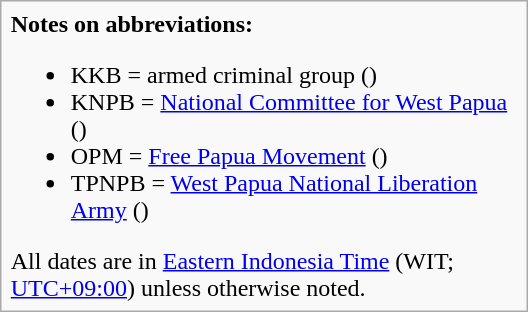<table class="infobox selfreference" style="width:22em;">
<tr>
<td><strong>Notes on abbreviations:</strong><br><ul><li>KKB = armed criminal group ()</li><li>KNPB = <a href='#'>National Committee for West Papua</a> ()</li><li>OPM = <a href='#'>Free Papua Movement</a> ()</li><li>TPNPB = <a href='#'>West Papua National Liberation Army</a> ()</li></ul>All dates are in <a href='#'>Eastern Indonesia Time</a> (WIT; <a href='#'>UTC+09:00</a>) unless otherwise noted.</td>
</tr>
</table>
